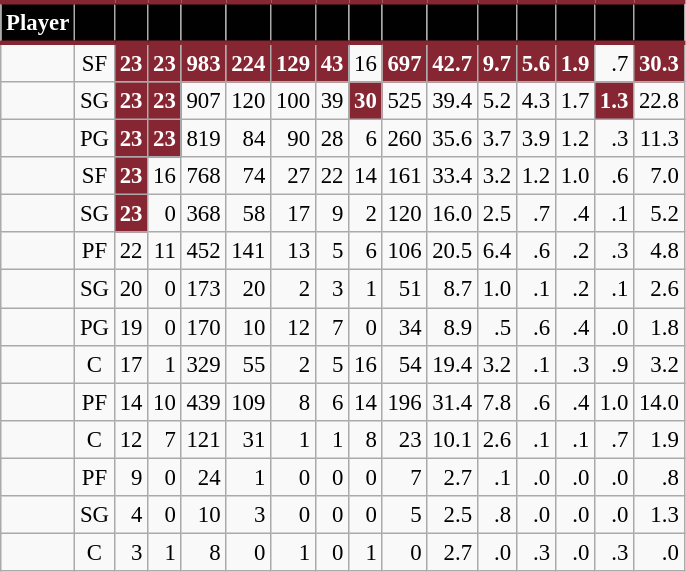<table class="wikitable sortable" style="font-size: 95%; text-align:right;">
<tr>
<th style="background:#010101; color:#FFFFFF; border-top:#862633 3px solid; border-bottom:#862633 3px solid;">Player</th>
<th style="background:#010101; color:#FFFFFF; border-top:#862633 3px solid; border-bottom:#862633 3px solid;"></th>
<th style="background:#010101; color:#FFFFFF; border-top:#862633 3px solid; border-bottom:#862633 3px solid;"></th>
<th style="background:#010101; color:#FFFFFF; border-top:#862633 3px solid; border-bottom:#862633 3px solid;"></th>
<th style="background:#010101; color:#FFFFFF; border-top:#862633 3px solid; border-bottom:#862633 3px solid;"></th>
<th style="background:#010101; color:#FFFFFF; border-top:#862633 3px solid; border-bottom:#862633 3px solid;"></th>
<th style="background:#010101; color:#FFFFFF; border-top:#862633 3px solid; border-bottom:#862633 3px solid;"></th>
<th style="background:#010101; color:#FFFFFF; border-top:#862633 3px solid; border-bottom:#862633 3px solid;"></th>
<th style="background:#010101; color:#FFFFFF; border-top:#862633 3px solid; border-bottom:#862633 3px solid;"></th>
<th style="background:#010101; color:#FFFFFF; border-top:#862633 3px solid; border-bottom:#862633 3px solid;"></th>
<th style="background:#010101; color:#FFFFFF; border-top:#862633 3px solid; border-bottom:#862633 3px solid;"></th>
<th style="background:#010101; color:#FFFFFF; border-top:#862633 3px solid; border-bottom:#862633 3px solid;"></th>
<th style="background:#010101; color:#FFFFFF; border-top:#862633 3px solid; border-bottom:#862633 3px solid;"></th>
<th style="background:#010101; color:#FFFFFF; border-top:#862633 3px solid; border-bottom:#862633 3px solid;"></th>
<th style="background:#010101; color:#FFFFFF; border-top:#862633 3px solid; border-bottom:#862633 3px solid;"></th>
<th style="background:#010101; color:#FFFFFF; border-top:#862633 3px solid; border-bottom:#862633 3px solid;"></th>
</tr>
<tr>
<td style="text-align:left;"></td>
<td style="text-align:center;">SF</td>
<td style="background:#862633; color:#FFFFFF;"><strong>23</strong></td>
<td style="background:#862633; color:#FFFFFF;"><strong>23</strong></td>
<td style="background:#862633; color:#FFFFFF;"><strong>983</strong></td>
<td style="background:#862633; color:#FFFFFF;"><strong>224</strong></td>
<td style="background:#862633; color:#FFFFFF;"><strong>129</strong></td>
<td style="background:#862633; color:#FFFFFF;"><strong>43</strong></td>
<td>16</td>
<td style="background:#862633; color:#FFFFFF;"><strong>697</strong></td>
<td style="background:#862633; color:#FFFFFF;"><strong>42.7</strong></td>
<td style="background:#862633; color:#FFFFFF;"><strong>9.7</strong></td>
<td style="background:#862633; color:#FFFFFF;"><strong>5.6</strong></td>
<td style="background:#862633; color:#FFFFFF;"><strong>1.9</strong></td>
<td>.7</td>
<td style="background:#862633; color:#FFFFFF;"><strong>30.3</strong></td>
</tr>
<tr>
<td style="text-align:left;"></td>
<td style="text-align:center;">SG</td>
<td style="background:#862633; color:#FFFFFF;"><strong>23</strong></td>
<td style="background:#862633; color:#FFFFFF;"><strong>23</strong></td>
<td>907</td>
<td>120</td>
<td>100</td>
<td>39</td>
<td style="background:#862633; color:#FFFFFF;"><strong>30</strong></td>
<td>525</td>
<td>39.4</td>
<td>5.2</td>
<td>4.3</td>
<td>1.7</td>
<td style="background:#862633; color:#FFFFFF;"><strong>1.3</strong></td>
<td>22.8</td>
</tr>
<tr>
<td style="text-align:left;"></td>
<td style="text-align:center;">PG</td>
<td style="background:#862633; color:#FFFFFF;"><strong>23</strong></td>
<td style="background:#862633; color:#FFFFFF;"><strong>23</strong></td>
<td>819</td>
<td>84</td>
<td>90</td>
<td>28</td>
<td>6</td>
<td>260</td>
<td>35.6</td>
<td>3.7</td>
<td>3.9</td>
<td>1.2</td>
<td>.3</td>
<td>11.3</td>
</tr>
<tr>
<td style="text-align:left;"></td>
<td style="text-align:center;">SF</td>
<td style="background:#862633; color:#FFFFFF;"><strong>23</strong></td>
<td>16</td>
<td>768</td>
<td>74</td>
<td>27</td>
<td>22</td>
<td>14</td>
<td>161</td>
<td>33.4</td>
<td>3.2</td>
<td>1.2</td>
<td>1.0</td>
<td>.6</td>
<td>7.0</td>
</tr>
<tr>
<td style="text-align:left;"></td>
<td style="text-align:center;">SG</td>
<td style="background:#862633; color:#FFFFFF;"><strong>23</strong></td>
<td>0</td>
<td>368</td>
<td>58</td>
<td>17</td>
<td>9</td>
<td>2</td>
<td>120</td>
<td>16.0</td>
<td>2.5</td>
<td>.7</td>
<td>.4</td>
<td>.1</td>
<td>5.2</td>
</tr>
<tr>
<td style="text-align:left;"></td>
<td style="text-align:center;">PF</td>
<td>22</td>
<td>11</td>
<td>452</td>
<td>141</td>
<td>13</td>
<td>5</td>
<td>6</td>
<td>106</td>
<td>20.5</td>
<td>6.4</td>
<td>.6</td>
<td>.2</td>
<td>.3</td>
<td>4.8</td>
</tr>
<tr>
<td style="text-align:left;"></td>
<td style="text-align:center;">SG</td>
<td>20</td>
<td>0</td>
<td>173</td>
<td>20</td>
<td>2</td>
<td>3</td>
<td>1</td>
<td>51</td>
<td>8.7</td>
<td>1.0</td>
<td>.1</td>
<td>.2</td>
<td>.1</td>
<td>2.6</td>
</tr>
<tr>
<td style="text-align:left;"></td>
<td style="text-align:center;">PG</td>
<td>19</td>
<td>0</td>
<td>170</td>
<td>10</td>
<td>12</td>
<td>7</td>
<td>0</td>
<td>34</td>
<td>8.9</td>
<td>.5</td>
<td>.6</td>
<td>.4</td>
<td>.0</td>
<td>1.8</td>
</tr>
<tr>
<td style="text-align:left;"></td>
<td style="text-align:center;">C</td>
<td>17</td>
<td>1</td>
<td>329</td>
<td>55</td>
<td>2</td>
<td>5</td>
<td>16</td>
<td>54</td>
<td>19.4</td>
<td>3.2</td>
<td>.1</td>
<td>.3</td>
<td>.9</td>
<td>3.2</td>
</tr>
<tr>
<td style="text-align:left;"></td>
<td style="text-align:center;">PF</td>
<td>14</td>
<td>10</td>
<td>439</td>
<td>109</td>
<td>8</td>
<td>6</td>
<td>14</td>
<td>196</td>
<td>31.4</td>
<td>7.8</td>
<td>.6</td>
<td>.4</td>
<td>1.0</td>
<td>14.0</td>
</tr>
<tr>
<td style="text-align:left;"></td>
<td style="text-align:center;">C</td>
<td>12</td>
<td>7</td>
<td>121</td>
<td>31</td>
<td>1</td>
<td>1</td>
<td>8</td>
<td>23</td>
<td>10.1</td>
<td>2.6</td>
<td>.1</td>
<td>.1</td>
<td>.7</td>
<td>1.9</td>
</tr>
<tr>
<td style="text-align:left;"></td>
<td style="text-align:center;">PF</td>
<td>9</td>
<td>0</td>
<td>24</td>
<td>1</td>
<td>0</td>
<td>0</td>
<td>0</td>
<td>7</td>
<td>2.7</td>
<td>.1</td>
<td>.0</td>
<td>.0</td>
<td>.0</td>
<td>.8</td>
</tr>
<tr>
<td style="text-align:left;"></td>
<td style="text-align:center;">SG</td>
<td>4</td>
<td>0</td>
<td>10</td>
<td>3</td>
<td>0</td>
<td>0</td>
<td>0</td>
<td>5</td>
<td>2.5</td>
<td>.8</td>
<td>.0</td>
<td>.0</td>
<td>.0</td>
<td>1.3</td>
</tr>
<tr>
<td style="text-align:left;"></td>
<td style="text-align:center;">C</td>
<td>3</td>
<td>1</td>
<td>8</td>
<td>0</td>
<td>1</td>
<td>0</td>
<td>1</td>
<td>0</td>
<td>2.7</td>
<td>.0</td>
<td>.3</td>
<td>.0</td>
<td>.3</td>
<td>.0</td>
</tr>
</table>
